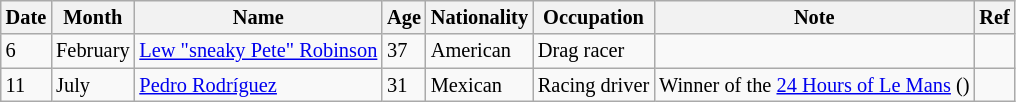<table class="wikitable" style="font-size:85%;">
<tr>
<th>Date</th>
<th>Month</th>
<th>Name</th>
<th>Age</th>
<th>Nationality</th>
<th>Occupation</th>
<th>Note</th>
<th>Ref</th>
</tr>
<tr>
<td>6</td>
<td>February</td>
<td><a href='#'>Lew "sneaky Pete" Robinson</a></td>
<td>37</td>
<td>American</td>
<td>Drag racer</td>
<td></td>
<td></td>
</tr>
<tr>
<td>11</td>
<td>July</td>
<td><a href='#'>Pedro Rodríguez</a></td>
<td>31</td>
<td>Mexican</td>
<td>Racing driver</td>
<td>Winner of the <a href='#'>24 Hours of Le Mans</a> ()</td>
<td></td>
</tr>
</table>
